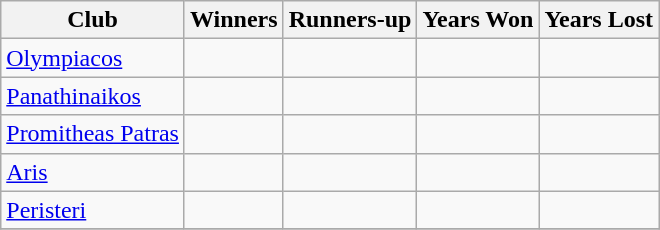<table class="wikitable">
<tr>
<th>Club</th>
<th>Winners</th>
<th>Runners-up</th>
<th>Years Won</th>
<th>Years Lost</th>
</tr>
<tr>
<td><a href='#'>Olympiacos</a></td>
<td></td>
<td></td>
<td></td>
<td></td>
</tr>
<tr>
<td><a href='#'>Panathinaikos</a></td>
<td></td>
<td></td>
<td></td>
<td></td>
</tr>
<tr>
<td><a href='#'>Promitheas Patras</a></td>
<td></td>
<td></td>
<td></td>
<td></td>
</tr>
<tr>
<td><a href='#'>Aris</a></td>
<td></td>
<td></td>
<td></td>
<td></td>
</tr>
<tr>
<td><a href='#'>Peristeri</a></td>
<td></td>
<td></td>
<td></td>
<td></td>
</tr>
<tr>
</tr>
</table>
